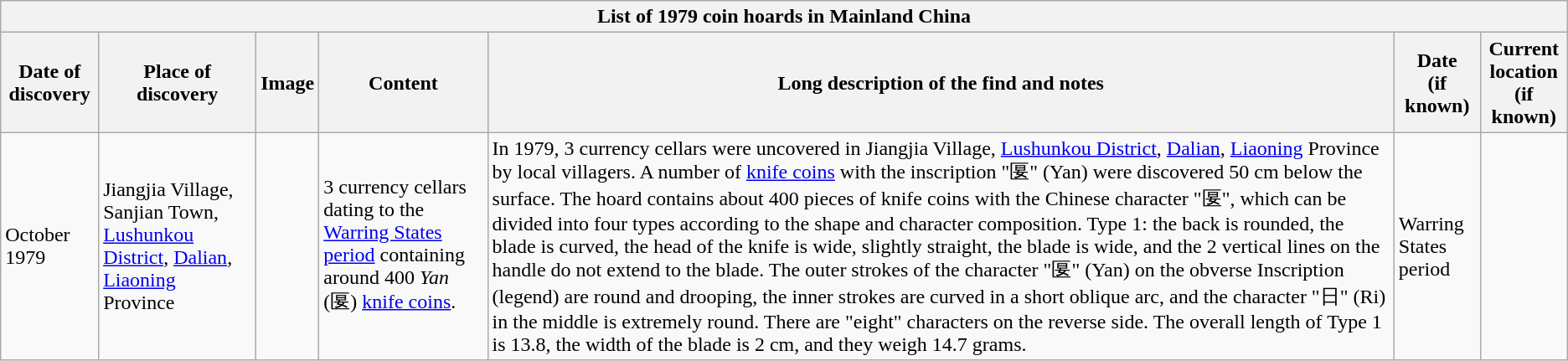<table class="wikitable" style="font-size: 100%">
<tr>
<th colspan=7>List of 1979 coin hoards in Mainland China</th>
</tr>
<tr>
<th>Date of discovery</th>
<th>Place of discovery</th>
<th>Image</th>
<th>Content</th>
<th>Long description of the find and notes</th>
<th>Date<br>(if known)</th>
<th>Current location<br>(if known)</th>
</tr>
<tr>
<td>October 1979</td>
<td>Jiangjia Village, Sanjian Town, <a href='#'>Lushunkou District</a>, <a href='#'>Dalian</a>, <a href='#'>Liaoning</a> Province</td>
<td></td>
<td>3 currency cellars dating to the <a href='#'>Warring States period</a> containing around 400 <em>Yan</em> (匽) <a href='#'>knife coins</a>.</td>
<td>In 1979, 3 currency cellars were uncovered in Jiangjia Village, <a href='#'>Lushunkou District</a>, <a href='#'>Dalian</a>, <a href='#'>Liaoning</a> Province by local villagers. A number of <a href='#'>knife coins</a> with the inscription "匽" (Yan) were discovered 50 cm below the surface. The hoard contains about 400 pieces of knife coins with the Chinese character "匽", which can be divided into four types according to the shape and character composition. Type 1: the back is rounded, the blade is curved, the head of the knife is wide, slightly straight, the blade is wide, and the 2 vertical lines on the handle do not extend to the blade. The outer strokes of the character "匽" (Yan) on the obverse Inscription (legend) are round and drooping, the inner strokes are curved in a short oblique arc, and the character "日" (Ri) in the middle is extremely round. There are "eight" characters on the reverse side. The overall length of Type 1 is 13.8, the width of the blade is 2 cm, and they weigh 14.7 grams.</td>
<td>Warring States period</td>
<td></td>
</tr>
</table>
